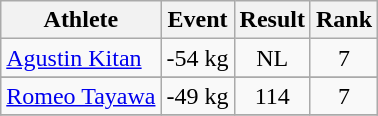<table class="wikitable">
<tr>
<th>Athlete</th>
<th>Event</th>
<th>Result</th>
<th>Rank</th>
</tr>
<tr align=center>
<td align=left><a href='#'>Agustin Kitan</a></td>
<td align=left>-54 kg</td>
<td>NL</td>
<td>7</td>
</tr>
<tr align=center>
</tr>
<tr align=center>
<td align=left><a href='#'>Romeo Tayawa</a></td>
<td align=left>-49 kg</td>
<td>114</td>
<td>7</td>
</tr>
<tr align=center>
</tr>
</table>
